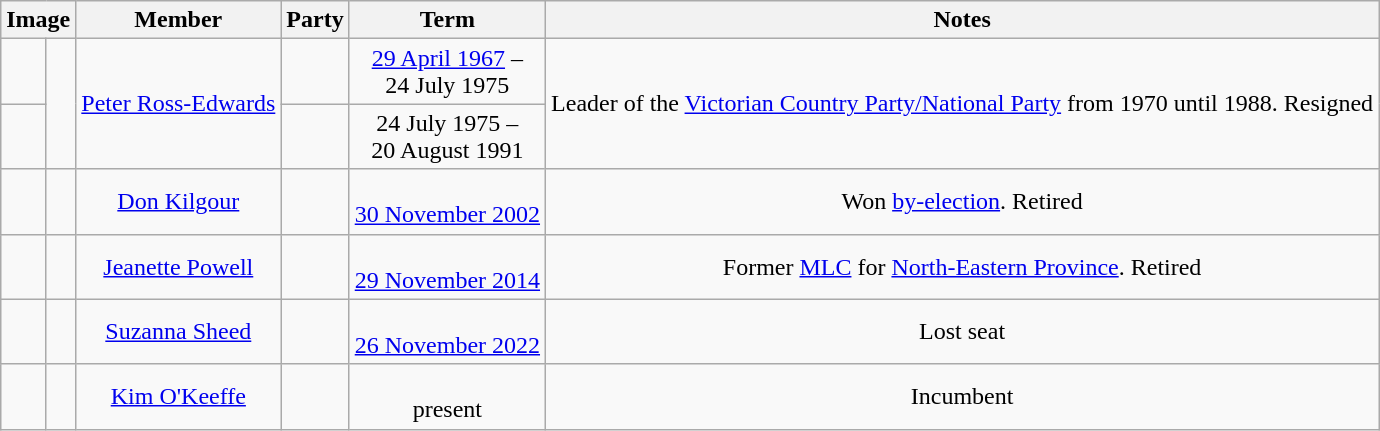<table class="wikitable" style="text-align:center">
<tr>
<th colspan=2>Image</th>
<th>Member</th>
<th>Party</th>
<th>Term</th>
<th>Notes</th>
</tr>
<tr>
<td> </td>
<td rowspan=2></td>
<td rowspan=2><a href='#'>Peter Ross-Edwards</a><br></td>
<td></td>
<td><a href='#'>29 April 1967</a> –<br> 24 July 1975</td>
<td rowspan=2>Leader of the <a href='#'>Victorian Country Party/National Party</a> from 1970 until 1988. Resigned</td>
</tr>
<tr>
<td> </td>
<td></td>
<td>24 July 1975 –<br> 20 August 1991</td>
</tr>
<tr>
<td> </td>
<td></td>
<td><a href='#'>Don Kilgour</a><br></td>
<td></td>
<td><br> <a href='#'>30 November 2002</a></td>
<td>Won <a href='#'>by-election</a>. Retired</td>
</tr>
<tr>
<td> </td>
<td></td>
<td><a href='#'>Jeanette Powell</a><br></td>
<td></td>
<td><br> <a href='#'>29 November 2014</a></td>
<td>Former <a href='#'>MLC</a> for <a href='#'>North-Eastern Province</a>. Retired</td>
</tr>
<tr>
<td> </td>
<td></td>
<td><a href='#'>Suzanna Sheed</a><br></td>
<td></td>
<td><br> <a href='#'>26 November 2022</a></td>
<td>Lost seat</td>
</tr>
<tr>
<td> </td>
<td></td>
<td><a href='#'>Kim O'Keeffe</a></td>
<td></td>
<td><br> present</td>
<td>Incumbent</td>
</tr>
</table>
